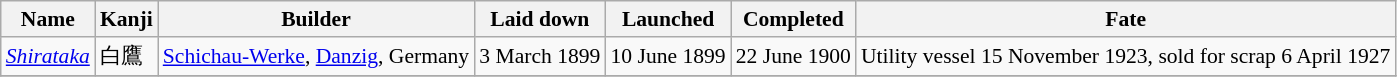<table class="wikitable" style="font-size:90%;">
<tr>
<th>Name</th>
<th>Kanji</th>
<th>Builder</th>
<th>Laid down</th>
<th>Launched</th>
<th>Completed</th>
<th>Fate</th>
</tr>
<tr>
<td><a href='#'><em>Shirataka</em></a></td>
<td>白鷹</td>
<td><a href='#'>Schichau-Werke</a>, <a href='#'>Danzig</a>, Germany</td>
<td>3 March 1899</td>
<td>10 June 1899</td>
<td>22 June 1900</td>
<td>Utility vessel 15 November 1923, sold for scrap 6 April 1927</td>
</tr>
<tr>
</tr>
</table>
